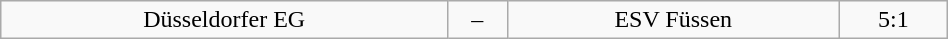<table class="wikitable" width="50%">
<tr align="center">
<td>Düsseldorfer EG</td>
<td>–</td>
<td>ESV Füssen</td>
<td>5:1</td>
</tr>
</table>
